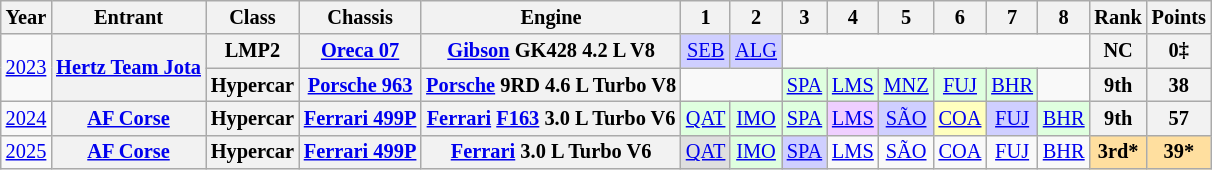<table class="wikitable" style="text-align:center; font-size:85%">
<tr>
<th>Year</th>
<th>Entrant</th>
<th>Class</th>
<th>Chassis</th>
<th>Engine</th>
<th>1</th>
<th>2</th>
<th>3</th>
<th>4</th>
<th>5</th>
<th>6</th>
<th>7</th>
<th>8</th>
<th>Rank</th>
<th>Points</th>
</tr>
<tr>
<td rowspan=2><a href='#'>2023</a></td>
<th rowspan=2 nowrap><a href='#'>Hertz Team Jota</a></th>
<th>LMP2</th>
<th nowrap><a href='#'>Oreca 07</a></th>
<th nowrap><a href='#'>Gibson</a> GK428 4.2 L V8</th>
<td style="background:#CFCFFF;"><a href='#'>SEB</a><br></td>
<td style="background:#CFCFFF;"><a href='#'>ALG</a><br></td>
<td colspan=6></td>
<th>NC</th>
<th>0‡</th>
</tr>
<tr>
<th>Hypercar</th>
<th nowrap><a href='#'>Porsche 963</a></th>
<th nowrap><a href='#'>Porsche</a> 9RD 4.6 L Turbo V8</th>
<td colspan=2></td>
<td style="background:#DFFFDF;"><a href='#'>SPA</a><br></td>
<td style="background:#DFFFDF;"><a href='#'>LMS</a><br></td>
<td style="background:#DFFFDF;"><a href='#'>MNZ</a><br></td>
<td style="background:#DFFFDF;"><a href='#'>FUJ</a><br></td>
<td style="background:#DFFFDF;"><a href='#'>BHR</a><br></td>
<td></td>
<th>9th</th>
<th>38</th>
</tr>
<tr>
<td><a href='#'>2024</a></td>
<th nowrap><a href='#'>AF Corse</a></th>
<th>Hypercar</th>
<th nowrap><a href='#'>Ferrari 499P</a></th>
<th nowrap><a href='#'>Ferrari</a> <a href='#'>F163</a> 3.0 L Turbo V6</th>
<td style="background:#DFFFDF;"><a href='#'>QAT</a><br></td>
<td style="background:#DFFFDF;"><a href='#'>IMO</a><br></td>
<td style="background:#DFFFDF;"><a href='#'>SPA</a><br></td>
<td style="background:#EFCFFF;"><a href='#'>LMS</a><br></td>
<td style="background:#CFCFFF;"><a href='#'>SÃO</a><br></td>
<td style="background:#FFFFBF;"><a href='#'>COA</a><br></td>
<td style="background:#CFCFFF;"><a href='#'>FUJ</a><br></td>
<td style="background:#DFFFDF;"><a href='#'>BHR</a><br></td>
<th>9th</th>
<th>57</th>
</tr>
<tr>
<td><a href='#'>2025</a></td>
<th><a href='#'>AF Corse</a></th>
<th>Hypercar</th>
<th><a href='#'>Ferrari 499P</a></th>
<th><a href='#'>Ferrari</a> 3.0 L Turbo V6</th>
<td style="background:#DFDFDF;"><a href='#'>QAT</a><br></td>
<td style="background:#DFFFDF;"><a href='#'>IMO</a><br></td>
<td style="background:#CFCFFF;"><a href='#'>SPA</a><br></td>
<td style="background:#;"><a href='#'>LMS</a><br></td>
<td style="background:#;"><a href='#'>SÃO</a><br></td>
<td style="background:#;"><a href='#'>COA</a><br></td>
<td style="background:#;"><a href='#'>FUJ</a><br></td>
<td style="background:#;"><a href='#'>BHR</a><br></td>
<th style="background:#FFDF9F;">3rd*</th>
<th style="background:#FFDF9F;">39*</th>
</tr>
</table>
